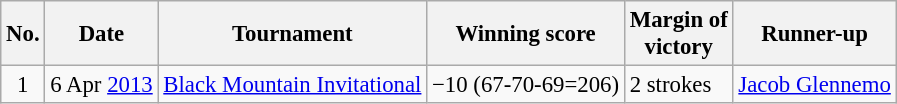<table class="wikitable" style="font-size:95%;">
<tr>
<th>No.</th>
<th>Date</th>
<th>Tournament</th>
<th>Winning score</th>
<th>Margin of<br>victory</th>
<th>Runner-up</th>
</tr>
<tr>
<td align=center>1</td>
<td align=right>6 Apr <a href='#'>2013</a></td>
<td><a href='#'>Black Mountain Invitational</a></td>
<td>−10 (67-70-69=206)</td>
<td>2 strokes</td>
<td> <a href='#'>Jacob Glennemo</a></td>
</tr>
</table>
